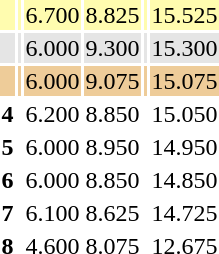<table>
<tr bgcolor=fffcaf>
<td></td>
<td align=left></td>
<td>6.700</td>
<td>8.825</td>
<td></td>
<td>15.525</td>
</tr>
<tr bgcolor=e5e5e5>
<td></td>
<td align=left></td>
<td>6.000</td>
<td>9.300</td>
<td></td>
<td>15.300</td>
</tr>
<tr bgcolor=eecc99>
<td></td>
<td align=left></td>
<td>6.000</td>
<td>9.075</td>
<td></td>
<td>15.075</td>
</tr>
<tr>
<th>4</th>
<td align=left></td>
<td>6.200</td>
<td>8.850</td>
<td></td>
<td>15.050</td>
</tr>
<tr>
<th>5</th>
<td align=left></td>
<td>6.000</td>
<td>8.950</td>
<td></td>
<td>14.950</td>
</tr>
<tr>
<th>6</th>
<td align=left></td>
<td>6.000</td>
<td>8.850</td>
<td></td>
<td>14.850</td>
</tr>
<tr>
<th>7</th>
<td align=left></td>
<td>6.100</td>
<td>8.625</td>
<td></td>
<td>14.725</td>
</tr>
<tr>
<th>8</th>
<td align=left></td>
<td>4.600</td>
<td>8.075</td>
<td></td>
<td>12.675</td>
</tr>
<tr>
</tr>
</table>
